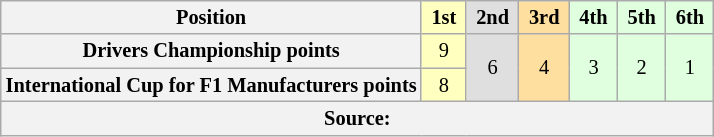<table class="wikitable" style="font-size: 85%; text-align:center">
<tr>
<th>Position</th>
<th style="background-color:#ffffbf"> 1st </th>
<th style="background-color:#dfdfdf"> 2nd </th>
<th style="background-color:#ffdf9f"> 3rd </th>
<th style="background-color:#dfffdf"> 4th </th>
<th style="background-color:#dfffdf"> 5th </th>
<th style="background-color:#dfffdf"> 6th </th>
</tr>
<tr>
<th>Drivers Championship points</th>
<td style="background-color:#ffffbf">9</td>
<td rowspan="2" style="background-color:#dfdfdf">6</td>
<td rowspan="2" style="background-color:#ffdf9f">4</td>
<td rowspan="2" style="background-color:#dfffdf">3</td>
<td rowspan="2" style="background-color:#dfffdf">2</td>
<td rowspan="2" style="background-color:#dfffdf">1</td>
</tr>
<tr>
<th>International Cup for F1 Manufacturers points</th>
<td style="background-color:#ffffbf">8</td>
</tr>
<tr class="sortbottom">
<th colspan="7">Source:</th>
</tr>
</table>
